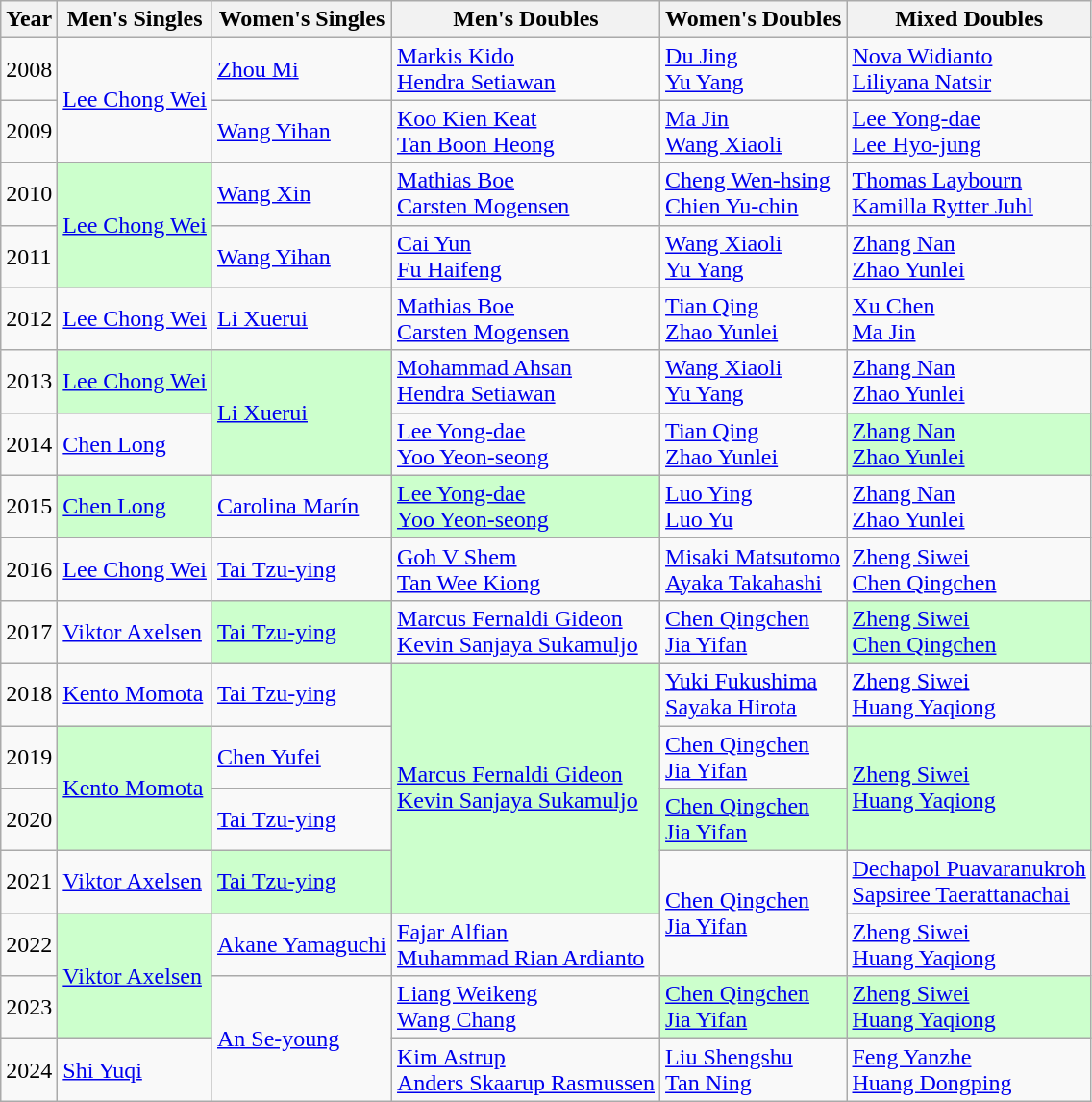<table class="wikitable">
<tr>
<th>Year</th>
<th>Men's Singles</th>
<th>Women's Singles</th>
<th>Men's Doubles</th>
<th>Women's Doubles</th>
<th>Mixed Doubles</th>
</tr>
<tr>
<td>2008</td>
<td rowspan="2"> <a href='#'>Lee Chong Wei</a></td>
<td> <a href='#'>Zhou Mi</a></td>
<td> <a href='#'>Markis Kido</a><br> <a href='#'>Hendra Setiawan</a></td>
<td> <a href='#'>Du Jing</a><br> <a href='#'>Yu Yang</a></td>
<td> <a href='#'>Nova Widianto</a><br> <a href='#'>Liliyana Natsir</a></td>
</tr>
<tr>
<td>2009</td>
<td> <a href='#'>Wang Yihan</a></td>
<td> <a href='#'>Koo Kien Keat</a><br> <a href='#'>Tan Boon Heong</a></td>
<td> <a href='#'>Ma Jin</a><br> <a href='#'>Wang Xiaoli</a></td>
<td> <a href='#'>Lee Yong-dae</a><br> <a href='#'>Lee Hyo-jung</a></td>
</tr>
<tr>
<td>2010</td>
<td bgcolor="#CCFFCC" rowspan="2"> <a href='#'>Lee Chong Wei</a></td>
<td> <a href='#'>Wang Xin</a></td>
<td> <a href='#'>Mathias Boe</a><br> <a href='#'>Carsten Mogensen</a></td>
<td> <a href='#'>Cheng Wen-hsing</a><br> <a href='#'>Chien Yu-chin</a></td>
<td> <a href='#'>Thomas Laybourn</a><br> <a href='#'>Kamilla Rytter Juhl</a></td>
</tr>
<tr>
<td>2011</td>
<td> <a href='#'>Wang Yihan</a></td>
<td> <a href='#'>Cai Yun</a><br> <a href='#'>Fu Haifeng</a></td>
<td> <a href='#'>Wang Xiaoli</a><br> <a href='#'>Yu Yang</a></td>
<td> <a href='#'>Zhang Nan</a><br> <a href='#'>Zhao Yunlei</a></td>
</tr>
<tr>
<td>2012</td>
<td> <a href='#'>Lee Chong Wei</a></td>
<td> <a href='#'>Li Xuerui</a></td>
<td> <a href='#'>Mathias Boe</a><br> <a href='#'>Carsten Mogensen</a></td>
<td> <a href='#'>Tian Qing</a><br> <a href='#'>Zhao Yunlei</a></td>
<td> <a href='#'>Xu Chen</a><br> <a href='#'>Ma Jin</a></td>
</tr>
<tr>
<td>2013</td>
<td bgcolor="#CCFFCC"> <a href='#'>Lee Chong Wei</a></td>
<td bgcolor="#CCFFCC" rowspan="2"> <a href='#'>Li Xuerui</a></td>
<td> <a href='#'>Mohammad Ahsan</a> <br> <a href='#'>Hendra Setiawan</a></td>
<td> <a href='#'>Wang Xiaoli</a><br> <a href='#'>Yu Yang</a></td>
<td> <a href='#'>Zhang Nan</a><br> <a href='#'>Zhao Yunlei</a></td>
</tr>
<tr>
<td>2014</td>
<td> <a href='#'>Chen Long</a></td>
<td> <a href='#'>Lee Yong-dae</a><br> <a href='#'>Yoo Yeon-seong</a></td>
<td> <a href='#'>Tian Qing</a><br> <a href='#'>Zhao Yunlei</a></td>
<td bgcolor="#CCFFCC"> <a href='#'>Zhang Nan</a><br> <a href='#'>Zhao Yunlei</a></td>
</tr>
<tr>
<td>2015</td>
<td bgcolor="#CCFFCC"> <a href='#'>Chen Long</a></td>
<td> <a href='#'>Carolina Marín</a></td>
<td bgcolor="#CCFFCC"> <a href='#'>Lee Yong-dae</a><br> <a href='#'>Yoo Yeon-seong</a></td>
<td> <a href='#'>Luo Ying</a><br> <a href='#'>Luo Yu</a></td>
<td> <a href='#'>Zhang Nan</a><br> <a href='#'>Zhao Yunlei</a></td>
</tr>
<tr>
<td>2016</td>
<td> <a href='#'>Lee Chong Wei</a></td>
<td> <a href='#'>Tai Tzu-ying</a></td>
<td> <a href='#'>Goh V Shem</a><br> <a href='#'>Tan Wee Kiong</a></td>
<td> <a href='#'>Misaki Matsutomo</a><br> <a href='#'>Ayaka Takahashi</a></td>
<td> <a href='#'>Zheng Siwei</a><br> <a href='#'>Chen Qingchen</a></td>
</tr>
<tr>
<td>2017</td>
<td> <a href='#'>Viktor Axelsen</a></td>
<td bgcolor="#CCFFCC"> <a href='#'>Tai Tzu-ying</a></td>
<td> <a href='#'>Marcus Fernaldi Gideon</a><br> <a href='#'>Kevin Sanjaya Sukamuljo</a></td>
<td> <a href='#'>Chen Qingchen</a><br> <a href='#'>Jia Yifan</a></td>
<td bgcolor="#CCFFCC"> <a href='#'>Zheng Siwei</a><br> <a href='#'>Chen Qingchen</a></td>
</tr>
<tr>
<td>2018</td>
<td> <a href='#'>Kento Momota</a></td>
<td> <a href='#'>Tai Tzu-ying</a></td>
<td bgcolor="#CCFFCC" rowspan="4"> <a href='#'>Marcus Fernaldi Gideon</a><br> <a href='#'>Kevin Sanjaya Sukamuljo</a></td>
<td> <a href='#'>Yuki Fukushima</a><br> <a href='#'>Sayaka Hirota</a></td>
<td> <a href='#'>Zheng Siwei</a><br> <a href='#'>Huang Yaqiong</a></td>
</tr>
<tr>
<td>2019</td>
<td bgcolor="#CCFFCC" rowspan="2"> <a href='#'>Kento Momota</a></td>
<td> <a href='#'>Chen Yufei</a></td>
<td> <a href='#'>Chen Qingchen</a><br> <a href='#'>Jia Yifan</a></td>
<td rowspan="2" bgcolor="#CCFFCC"> <a href='#'>Zheng Siwei</a><br> <a href='#'>Huang Yaqiong</a></td>
</tr>
<tr>
<td>2020</td>
<td> <a href='#'>Tai Tzu-ying</a></td>
<td bgcolor="#CCFFCC"> <a href='#'>Chen Qingchen</a><br> <a href='#'>Jia Yifan</a></td>
</tr>
<tr>
<td>2021</td>
<td> <a href='#'>Viktor Axelsen</a></td>
<td bgcolor="#CCFFCC"> <a href='#'>Tai Tzu-ying</a></td>
<td rowspan="2"> <a href='#'>Chen Qingchen</a><br> <a href='#'>Jia Yifan</a></td>
<td> <a href='#'>Dechapol Puavaranukroh</a><br> <a href='#'>Sapsiree Taerattanachai</a></td>
</tr>
<tr>
<td>2022</td>
<td rowspan="2" bgcolor="#CCFFCC"> <a href='#'>Viktor Axelsen</a></td>
<td> <a href='#'>Akane Yamaguchi</a></td>
<td> <a href='#'>Fajar Alfian</a><br> <a href='#'>Muhammad Rian Ardianto</a></td>
<td> <a href='#'>Zheng Siwei</a><br> <a href='#'>Huang Yaqiong</a></td>
</tr>
<tr>
<td>2023</td>
<td rowspan="2"> <a href='#'>An Se-young</a></td>
<td> <a href='#'>Liang Weikeng</a><br> <a href='#'>Wang Chang</a></td>
<td bgcolor="#CCFFCC"> <a href='#'>Chen Qingchen</a><br> <a href='#'>Jia Yifan</a></td>
<td bgcolor="#CCFFCC"> <a href='#'>Zheng Siwei</a><br> <a href='#'>Huang Yaqiong</a></td>
</tr>
<tr>
<td>2024</td>
<td> <a href='#'>Shi Yuqi</a></td>
<td> <a href='#'>Kim Astrup</a> <br> <a href='#'>Anders Skaarup Rasmussen</a></td>
<td> <a href='#'>Liu Shengshu</a> <br> <a href='#'>Tan Ning</a></td>
<td> <a href='#'>Feng Yanzhe</a> <br> <a href='#'>Huang Dongping</a></td>
</tr>
</table>
